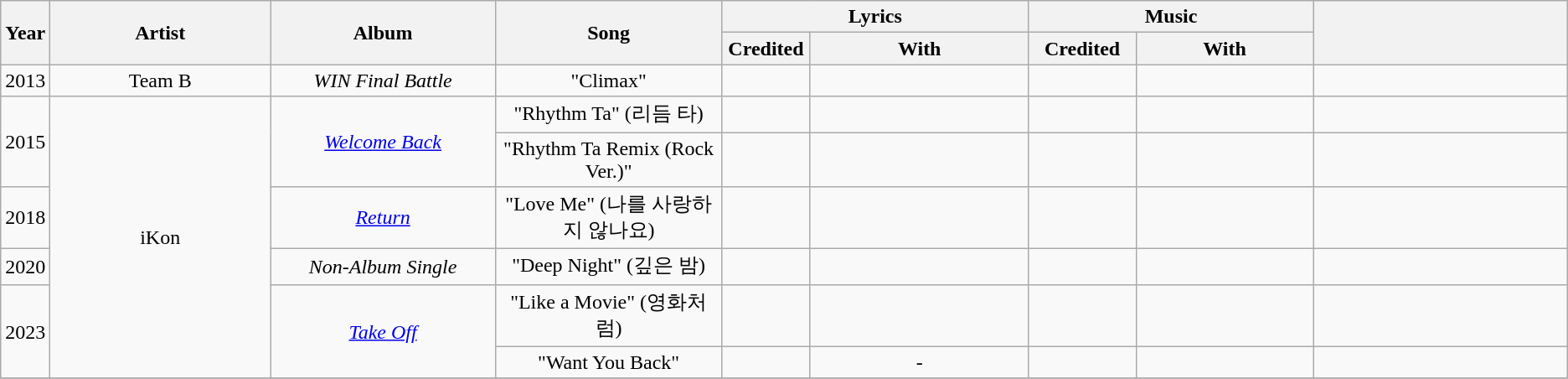<table class="wikitable" style="text-align:center;">
<tr>
<th rowspan="2" style="width:2em;">Year</th>
<th rowspan="2" style="width:13em;">Artist</th>
<th rowspan="2" style="width:13em;">Album</th>
<th rowspan="2" style="width:13em;">Song</th>
<th colspan="2" style="width:16em;">Lyrics</th>
<th colspan="2" style="width:16em;">Music</th>
<th rowspan="2" style="width:16em;"></th>
</tr>
<tr>
<th style="width:4em;">Credited</th>
<th style="width:13em;">With</th>
<th style="width:4em;">Credited</th>
<th style="width:8em;">With</th>
</tr>
<tr>
<td rowspan=1>2013</td>
<td>Team B</td>
<td><em>WIN Final Battle</em></td>
<td>"Climax"</td>
<td></td>
<td></td>
<td></td>
<td></td>
<td></td>
</tr>
<tr>
<td rowspan=2>2015</td>
<td rowspan=6>iKon</td>
<td rowspan=2><em><a href='#'>Welcome Back</a></em></td>
<td>"Rhythm Ta" (리듬 타)</td>
<td></td>
<td></td>
<td></td>
<td></td>
<td></td>
</tr>
<tr>
<td>"Rhythm Ta Remix (Rock Ver.)"</td>
<td></td>
<td></td>
<td></td>
<td></td>
<td></td>
</tr>
<tr>
<td>2018</td>
<td><em><a href='#'>Return</a></em></td>
<td>"Love Me" (나를 사랑하지 않나요)</td>
<td></td>
<td></td>
<td></td>
<td></td>
<td></td>
</tr>
<tr>
<td>2020</td>
<td><em>Non-Album Single</em></td>
<td>"Deep Night" (깊은 밤)</td>
<td></td>
<td></td>
<td></td>
<td></td>
<td></td>
</tr>
<tr>
<td rowspan=2>2023</td>
<td rowspan=2><em><a href='#'>Take Off</a></em></td>
<td>"Like a Movie" (영화처럼)</td>
<td></td>
<td></td>
<td></td>
<td></td>
<td></td>
</tr>
<tr>
<td>"Want You Back"</td>
<td></td>
<td>-</td>
<td></td>
<td></td>
<td></td>
</tr>
<tr>
</tr>
</table>
